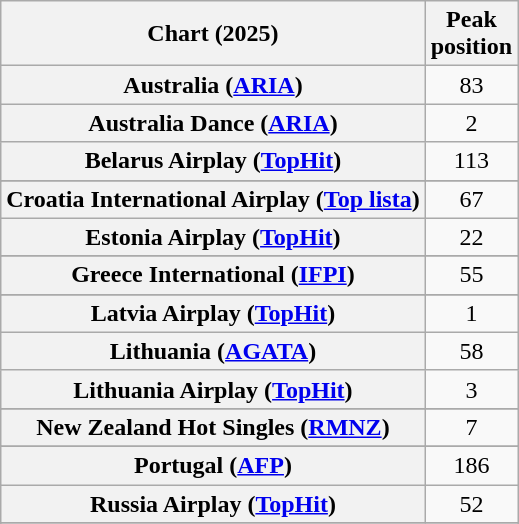<table class="wikitable sortable plainrowheaders" style="text-align:center">
<tr>
<th scope="col">Chart (2025)</th>
<th scope="col">Peak<br>position</th>
</tr>
<tr>
<th scope="row">Australia (<a href='#'>ARIA</a>)</th>
<td>83</td>
</tr>
<tr>
<th scope="row">Australia Dance (<a href='#'>ARIA</a>)</th>
<td>2</td>
</tr>
<tr>
<th scope="row">Belarus Airplay (<a href='#'>TopHit</a>)</th>
<td>113</td>
</tr>
<tr>
</tr>
<tr>
</tr>
<tr>
<th scope="row">Croatia International Airplay (<a href='#'>Top lista</a>)</th>
<td>67</td>
</tr>
<tr>
<th scope="row">Estonia Airplay (<a href='#'>TopHit</a>)</th>
<td>22</td>
</tr>
<tr>
</tr>
<tr>
<th scope="row">Greece International (<a href='#'>IFPI</a>)</th>
<td>55</td>
</tr>
<tr>
</tr>
<tr>
<th scope="row">Latvia Airplay (<a href='#'>TopHit</a>)</th>
<td>1</td>
</tr>
<tr>
<th scope="row">Lithuania (<a href='#'>AGATA</a>)</th>
<td>58</td>
</tr>
<tr>
<th scope="row">Lithuania Airplay (<a href='#'>TopHit</a>)</th>
<td>3</td>
</tr>
<tr>
</tr>
<tr>
</tr>
<tr>
<th scope="row">New Zealand Hot Singles (<a href='#'>RMNZ</a>)</th>
<td>7</td>
</tr>
<tr>
</tr>
<tr>
<th scope="row">Portugal (<a href='#'>AFP</a>)</th>
<td>186</td>
</tr>
<tr>
<th scope="row">Russia Airplay (<a href='#'>TopHit</a>)</th>
<td>52</td>
</tr>
<tr>
</tr>
<tr>
</tr>
<tr>
</tr>
<tr>
</tr>
<tr>
</tr>
</table>
